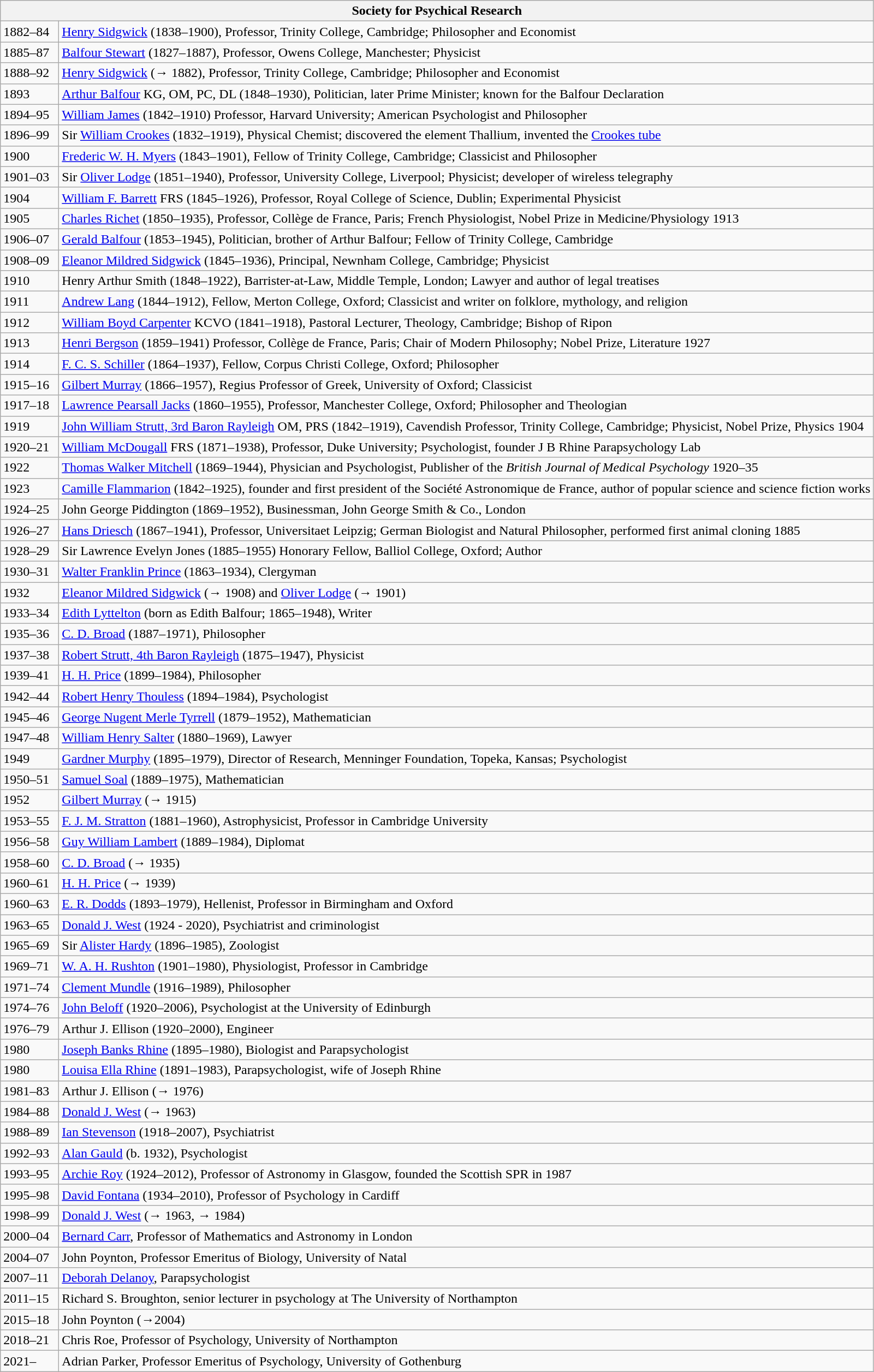<table class="wikitable">
<tr>
<th colspan="2">Society for Psychical Research</th>
</tr>
<tr>
<td>1882–84  </td>
<td><a href='#'>Henry Sidgwick</a> (1838–1900), Professor, Trinity College, Cambridge; Philosopher and Economist</td>
</tr>
<tr>
<td>1885–87</td>
<td><a href='#'>Balfour Stewart</a> (1827–1887), Professor, Owens College, Manchester; Physicist</td>
</tr>
<tr>
<td>1888–92  </td>
<td><a href='#'>Henry Sidgwick</a> (→ 1882), Professor, Trinity College, Cambridge; Philosopher and Economist</td>
</tr>
<tr>
<td>1893</td>
<td><a href='#'>Arthur Balfour</a> KG, OM, PC, DL (1848–1930), Politician, later Prime Minister; known for the Balfour Declaration</td>
</tr>
<tr>
<td>1894–95</td>
<td><a href='#'>William James</a> (1842–1910) Professor, Harvard University; American Psychologist and Philosopher</td>
</tr>
<tr>
<td>1896–99</td>
<td>Sir <a href='#'>William Crookes</a> (1832–1919), Physical Chemist; discovered the element Thallium, invented the <a href='#'>Crookes tube</a></td>
</tr>
<tr>
<td>1900</td>
<td><a href='#'>Frederic W. H. Myers</a> (1843–1901), Fellow of Trinity College, Cambridge; Classicist and Philosopher</td>
</tr>
<tr>
<td>1901–03</td>
<td>Sir <a href='#'>Oliver Lodge</a> (1851–1940), Professor, University College, Liverpool; Physicist; developer of wireless telegraphy</td>
</tr>
<tr>
<td>1904</td>
<td><a href='#'>William F. Barrett</a> FRS (1845–1926), Professor, Royal College of Science, Dublin; Experimental Physicist</td>
</tr>
<tr>
<td>1905</td>
<td><a href='#'>Charles Richet</a> (1850–1935), Professor, Collège de France, Paris; French Physiologist, Nobel Prize in Medicine/Physiology 1913</td>
</tr>
<tr>
<td>1906–07</td>
<td><a href='#'>Gerald Balfour</a> (1853–1945), Politician, brother of Arthur Balfour; Fellow of Trinity College, Cambridge</td>
</tr>
<tr>
<td>1908–09</td>
<td><a href='#'>Eleanor Mildred Sidgwick</a> (1845–1936), Principal, Newnham College, Cambridge; Physicist</td>
</tr>
<tr>
<td>1910</td>
<td>Henry Arthur Smith (1848–1922), Barrister-at-Law, Middle Temple, London; Lawyer and author of legal treatises</td>
</tr>
<tr>
<td>1911</td>
<td><a href='#'>Andrew Lang</a> (1844–1912), Fellow, Merton College, Oxford; Classicist and writer on folklore, mythology, and religion</td>
</tr>
<tr>
<td>1912</td>
<td><a href='#'>William Boyd Carpenter</a> KCVO (1841–1918), Pastoral Lecturer, Theology, Cambridge; Bishop of Ripon</td>
</tr>
<tr>
<td>1913</td>
<td><a href='#'>Henri Bergson</a> (1859–1941) Professor, Collège de France, Paris; Chair of Modern Philosophy; Nobel Prize, Literature 1927</td>
</tr>
<tr>
<td>1914</td>
<td><a href='#'>F. C. S. Schiller</a> (1864–1937), Fellow, Corpus Christi College, Oxford; Philosopher</td>
</tr>
<tr>
<td>1915–16</td>
<td><a href='#'>Gilbert Murray</a> (1866–1957), Regius Professor of Greek, University of Oxford; Classicist</td>
</tr>
<tr>
<td>1917–18</td>
<td><a href='#'>Lawrence Pearsall Jacks</a> (1860–1955), Professor, Manchester College, Oxford; Philosopher and Theologian</td>
</tr>
<tr>
<td>1919</td>
<td><a href='#'>John William Strutt, 3rd Baron Rayleigh</a> OM, PRS (1842–1919), Cavendish Professor, Trinity College, Cambridge; Physicist, Nobel Prize, Physics 1904</td>
</tr>
<tr>
<td>1920–21</td>
<td><a href='#'>William McDougall</a> FRS (1871–1938), Professor, Duke University; Psychologist, founder J B Rhine Parapsychology Lab</td>
</tr>
<tr>
<td>1922</td>
<td><a href='#'>Thomas Walker Mitchell</a> (1869–1944), Physician and Psychologist, Publisher of the <em>British Journal of Medical Psychology</em> 1920–35</td>
</tr>
<tr>
<td>1923</td>
<td><a href='#'>Camille Flammarion</a> (1842–1925), founder and first president of the Société Astronomique de France, author of popular science and science fiction works</td>
</tr>
<tr>
<td>1924–25</td>
<td>John George Piddington (1869–1952), Businessman, John George Smith & Co., London</td>
</tr>
<tr>
<td>1926–27</td>
<td><a href='#'>Hans Driesch</a> (1867–1941), Professor, Universitaet Leipzig; German Biologist and Natural Philosopher, performed first animal cloning 1885</td>
</tr>
<tr>
<td>1928–29</td>
<td>Sir Lawrence Evelyn Jones (1885–1955) Honorary Fellow, Balliol College, Oxford; Author</td>
</tr>
<tr>
<td>1930–31</td>
<td><a href='#'>Walter Franklin Prince</a> (1863–1934), Clergyman</td>
</tr>
<tr>
<td>1932</td>
<td><a href='#'>Eleanor Mildred Sidgwick</a> (→ 1908) and <a href='#'>Oliver Lodge</a> (→ 1901)</td>
</tr>
<tr>
<td>1933–34</td>
<td><a href='#'>Edith Lyttelton</a> (born as Edith Balfour; 1865–1948), Writer</td>
</tr>
<tr>
<td>1935–36</td>
<td><a href='#'>C. D. Broad</a> (1887–1971), Philosopher</td>
</tr>
<tr>
<td>1937–38</td>
<td><a href='#'>Robert Strutt, 4th Baron Rayleigh</a> (1875–1947), Physicist</td>
</tr>
<tr>
<td>1939–41</td>
<td><a href='#'>H. H. Price</a> (1899–1984), Philosopher</td>
</tr>
<tr>
<td>1942–44</td>
<td><a href='#'>Robert Henry Thouless</a> (1894–1984), Psychologist</td>
</tr>
<tr>
<td>1945–46</td>
<td><a href='#'>George Nugent Merle Tyrrell</a> (1879–1952), Mathematician</td>
</tr>
<tr>
<td>1947–48</td>
<td><a href='#'>William Henry Salter</a> (1880–1969), Lawyer</td>
</tr>
<tr>
<td>1949</td>
<td><a href='#'>Gardner Murphy</a> (1895–1979), Director of Research, Menninger Foundation, Topeka, Kansas; Psychologist</td>
</tr>
<tr>
<td>1950–51</td>
<td><a href='#'>Samuel Soal</a> (1889–1975), Mathematician</td>
</tr>
<tr>
<td>1952</td>
<td><a href='#'>Gilbert Murray</a> (→ 1915)</td>
</tr>
<tr>
<td>1953–55</td>
<td><a href='#'>F. J. M. Stratton</a> (1881–1960), Astrophysicist, Professor in Cambridge University</td>
</tr>
<tr>
<td>1956–58</td>
<td><a href='#'>Guy William Lambert</a> (1889–1984), Diplomat</td>
</tr>
<tr>
<td>1958–60</td>
<td><a href='#'>C. D. Broad</a> (→ 1935)</td>
</tr>
<tr>
<td>1960–61</td>
<td><a href='#'>H. H. Price</a> (→ 1939)</td>
</tr>
<tr>
<td>1960–63</td>
<td><a href='#'>E. R. Dodds</a> (1893–1979), Hellenist, Professor in Birmingham and Oxford</td>
</tr>
<tr>
<td>1963–65</td>
<td><a href='#'>Donald J. West</a> (1924 - 2020), Psychiatrist and criminologist</td>
</tr>
<tr>
<td>1965–69</td>
<td>Sir <a href='#'>Alister Hardy</a> (1896–1985), Zoologist</td>
</tr>
<tr>
<td>1969–71</td>
<td><a href='#'>W. A. H. Rushton</a> (1901–1980), Physiologist, Professor in Cambridge</td>
</tr>
<tr>
<td>1971–74</td>
<td><a href='#'>Clement Mundle</a> (1916–1989), Philosopher</td>
</tr>
<tr>
<td>1974–76</td>
<td><a href='#'>John Beloff</a> (1920–2006), Psychologist at the University of Edinburgh</td>
</tr>
<tr>
<td>1976–79</td>
<td>Arthur J. Ellison (1920–2000), Engineer</td>
</tr>
<tr>
<td>1980</td>
<td><a href='#'>Joseph Banks Rhine</a> (1895–1980), Biologist and Parapsychologist</td>
</tr>
<tr>
<td>1980</td>
<td><a href='#'>Louisa Ella Rhine</a> (1891–1983), Parapsychologist, wife of Joseph Rhine</td>
</tr>
<tr>
<td>1981–83</td>
<td>Arthur J. Ellison (→ 1976)</td>
</tr>
<tr>
<td>1984–88</td>
<td><a href='#'>Donald J. West</a> (→ 1963)</td>
</tr>
<tr>
<td>1988–89</td>
<td><a href='#'>Ian Stevenson</a> (1918–2007), Psychiatrist</td>
</tr>
<tr>
<td>1992–93</td>
<td><a href='#'>Alan Gauld</a> (b. 1932), Psychologist</td>
</tr>
<tr>
<td>1993–95</td>
<td><a href='#'>Archie Roy</a> (1924–2012), Professor of Astronomy in Glasgow, founded the Scottish SPR in 1987</td>
</tr>
<tr>
<td>1995–98</td>
<td><a href='#'>David Fontana</a> (1934–2010), Professor of Psychology in Cardiff</td>
</tr>
<tr>
<td>1998–99</td>
<td><a href='#'>Donald J. West</a> (→ 1963, → 1984)</td>
</tr>
<tr>
<td>2000–04</td>
<td><a href='#'>Bernard Carr</a>, Professor of Mathematics and Astronomy in London</td>
</tr>
<tr>
<td>2004–07</td>
<td>John Poynton, Professor Emeritus of Biology, University of Natal</td>
</tr>
<tr>
<td>2007–11</td>
<td><a href='#'>Deborah Delanoy</a>, Parapsychologist</td>
</tr>
<tr>
<td>2011–15</td>
<td>Richard S. Broughton, senior lecturer in psychology at The University of Northampton</td>
</tr>
<tr>
<td>2015–18</td>
<td>John Poynton (→2004)</td>
</tr>
<tr>
<td>2018–21</td>
<td>Chris Roe, Professor of Psychology, University of Northampton</td>
</tr>
<tr>
<td>2021–</td>
<td>Adrian Parker, Professor Emeritus of Psychology, University of Gothenburg</td>
</tr>
</table>
